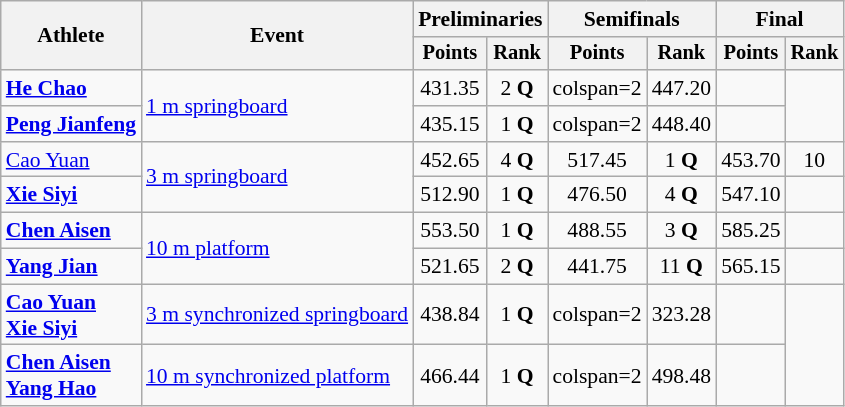<table class=wikitable style="font-size:90%;">
<tr>
<th rowspan="2">Athlete</th>
<th rowspan="2">Event</th>
<th colspan="2">Preliminaries</th>
<th colspan="2">Semifinals</th>
<th colspan="2">Final</th>
</tr>
<tr style="font-size:95%">
<th>Points</th>
<th>Rank</th>
<th>Points</th>
<th>Rank</th>
<th>Points</th>
<th>Rank</th>
</tr>
<tr align=center>
<td align=left><strong><a href='#'>He Chao</a></strong></td>
<td align=left rowspan=2><a href='#'>1 m springboard</a></td>
<td>431.35</td>
<td>2 <strong>Q</strong></td>
<td>colspan=2 </td>
<td>447.20</td>
<td></td>
</tr>
<tr align=center>
<td align=left><strong><a href='#'>Peng Jianfeng</a></strong></td>
<td>435.15</td>
<td>1 <strong>Q</strong></td>
<td>colspan=2 </td>
<td>448.40</td>
<td></td>
</tr>
<tr align=center>
<td align=left><a href='#'>Cao Yuan</a></td>
<td align=left rowspan=2><a href='#'>3 m springboard</a></td>
<td>452.65</td>
<td>4 <strong>Q</strong></td>
<td>517.45</td>
<td>1 <strong>Q</strong></td>
<td>453.70</td>
<td>10</td>
</tr>
<tr align=center>
<td align=left><strong><a href='#'>Xie Siyi</a></strong></td>
<td>512.90</td>
<td>1 <strong>Q</strong></td>
<td>476.50</td>
<td>4 <strong>Q</strong></td>
<td>547.10</td>
<td></td>
</tr>
<tr align=center>
<td align=left><strong><a href='#'>Chen Aisen</a></strong></td>
<td align=left rowspan=2><a href='#'>10 m platform</a></td>
<td>553.50</td>
<td>1 <strong>Q</strong></td>
<td>488.55</td>
<td>3 <strong>Q</strong></td>
<td>585.25</td>
<td></td>
</tr>
<tr align=center>
<td align=left><strong><a href='#'>Yang Jian</a></strong></td>
<td>521.65</td>
<td>2 <strong>Q</strong></td>
<td>441.75</td>
<td>11 <strong>Q</strong></td>
<td>565.15</td>
<td></td>
</tr>
<tr align=center>
<td align=left><strong><a href='#'>Cao Yuan</a><br><a href='#'>Xie Siyi</a></strong></td>
<td align=left><a href='#'>3 m synchronized springboard</a></td>
<td>438.84</td>
<td>1 <strong>Q</strong></td>
<td>colspan=2 </td>
<td>323.28</td>
<td></td>
</tr>
<tr align=center>
<td align=left><strong><a href='#'>Chen Aisen</a><br><a href='#'>Yang Hao</a></strong></td>
<td align=left><a href='#'>10 m synchronized platform</a></td>
<td>466.44</td>
<td>1 <strong>Q</strong></td>
<td>colspan=2 </td>
<td>498.48</td>
<td></td>
</tr>
</table>
